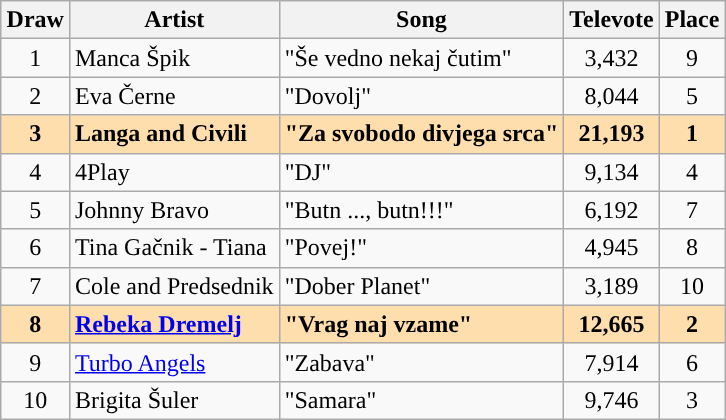<table class="sortable wikitable" style="margin: 1em auto 1em auto; text-align:center">
<tr>
<th>Draw</th>
<th>Artist</th>
<th>Song</th>
<th>Televote</th>
<th>Place</th>
</tr>
<tr>
<td>1</td>
<td align="left">Manca Špik</td>
<td align="left">"Še vedno nekaj čutim"</td>
<td>3,432</td>
<td>9</td>
</tr>
<tr>
<td>2</td>
<td align="left">Eva Černe</td>
<td align="left">"Dovolj"</td>
<td>8,044</td>
<td>5</td>
</tr>
<tr style="font-weight:bold;background:navajowhite">
<td>3</td>
<td align="left">Langa and Civili</td>
<td align="left">"Za svobodo divjega srca"</td>
<td>21,193</td>
<td>1</td>
</tr>
<tr>
<td>4</td>
<td align="left">4Play</td>
<td align="left">"DJ"</td>
<td>9,134</td>
<td>4</td>
</tr>
<tr>
<td>5</td>
<td align="left">Johnny Bravo</td>
<td align="left">"Butn ..., butn!!!"</td>
<td>6,192</td>
<td>7</td>
</tr>
<tr>
<td>6</td>
<td align="left">Tina Gačnik - Tiana</td>
<td align="left">"Povej!"</td>
<td>4,945</td>
<td>8</td>
</tr>
<tr>
<td>7</td>
<td align="left">Cole and Predsednik</td>
<td align="left">"Dober Planet"</td>
<td>3,189</td>
<td>10</td>
</tr>
<tr style="font-weight:bold; background:navajowhite">
<td>8</td>
<td align="left"><a href='#'>Rebeka Dremelj</a></td>
<td align="left">"Vrag naj vzame"</td>
<td>12,665</td>
<td>2</td>
</tr>
<tr>
<td>9</td>
<td align="left"><a href='#'>Turbo Angels</a></td>
<td align="left">"Zabava"</td>
<td>7,914</td>
<td>6</td>
</tr>
<tr>
<td>10</td>
<td align="left">Brigita Šuler</td>
<td align="left">"Samara"</td>
<td>9,746</td>
<td>3</td>
</tr>
</table>
